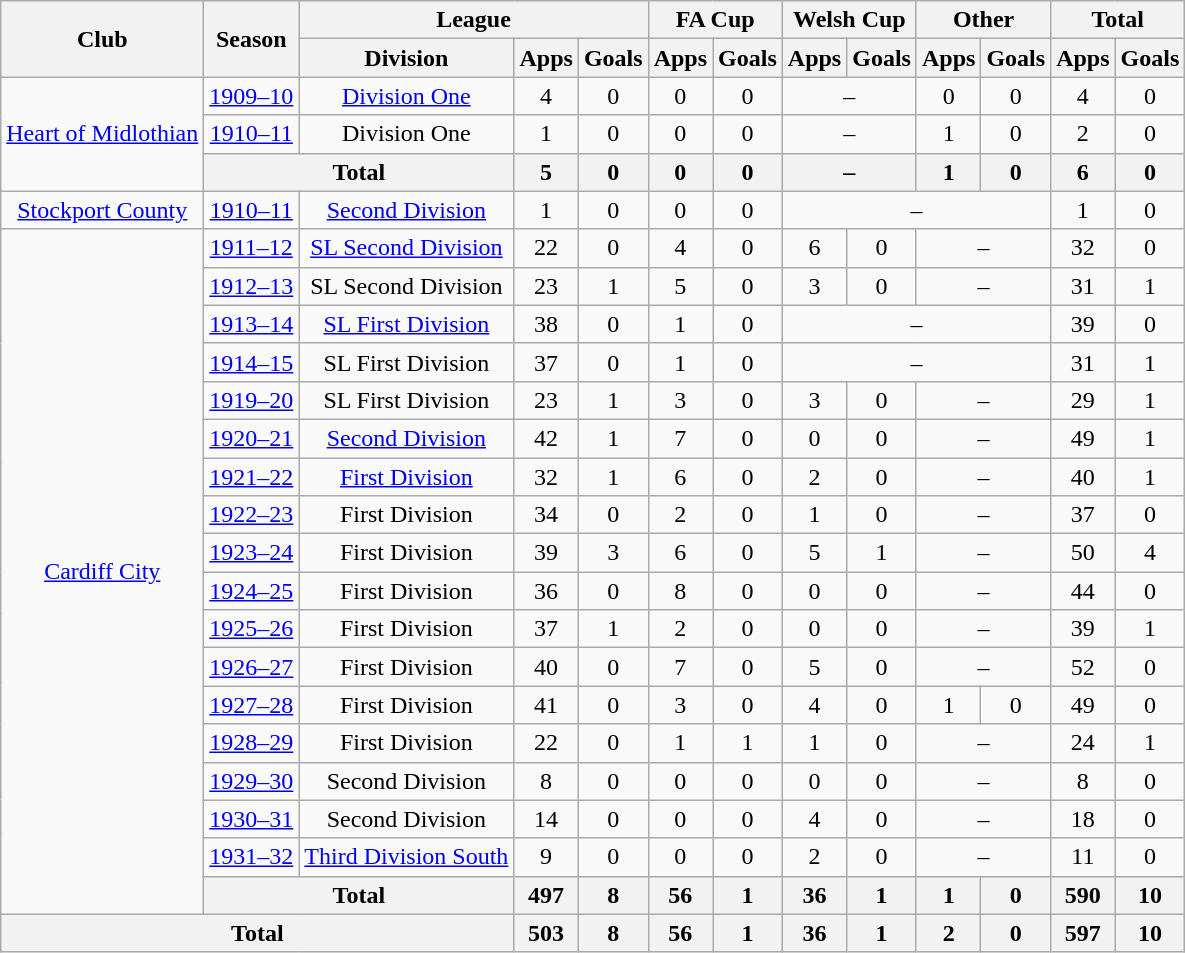<table class="wikitable" style="text-align:center">
<tr>
<th rowspan="2">Club</th>
<th rowspan="2">Season</th>
<th colspan="3">League</th>
<th colspan="2">FA Cup</th>
<th colspan="2">Welsh Cup</th>
<th colspan="2">Other</th>
<th colspan="2">Total</th>
</tr>
<tr>
<th>Division</th>
<th>Apps</th>
<th>Goals</th>
<th>Apps</th>
<th>Goals</th>
<th>Apps</th>
<th>Goals</th>
<th>Apps</th>
<th>Goals</th>
<th>Apps</th>
<th>Goals</th>
</tr>
<tr>
<td rowspan="3"><a href='#'>Heart of Midlothian</a></td>
<td><a href='#'>1909–10</a></td>
<td><a href='#'>Division One</a></td>
<td>4</td>
<td>0</td>
<td>0</td>
<td>0</td>
<td colspan=2>–</td>
<td>0</td>
<td>0</td>
<td>4</td>
<td>0</td>
</tr>
<tr>
<td><a href='#'>1910–11</a></td>
<td>Division One</td>
<td>1</td>
<td>0</td>
<td>0</td>
<td>0</td>
<td colspan=2>–</td>
<td>1</td>
<td>0</td>
<td>2</td>
<td>0</td>
</tr>
<tr>
<th colspan="2">Total</th>
<th>5</th>
<th>0</th>
<th>0</th>
<th>0</th>
<th colspan=2>–</th>
<th>1</th>
<th>0</th>
<th>6</th>
<th>0</th>
</tr>
<tr>
<td><a href='#'>Stockport County</a></td>
<td><a href='#'>1910–11</a></td>
<td><a href='#'>Second Division</a></td>
<td>1</td>
<td>0</td>
<td>0</td>
<td>0</td>
<td colspan=4>–</td>
<td>1</td>
<td>0</td>
</tr>
<tr>
<td rowspan="18"><a href='#'>Cardiff City</a></td>
<td><a href='#'>1911–12</a></td>
<td><a href='#'>SL Second Division</a></td>
<td>22</td>
<td>0</td>
<td>4</td>
<td>0</td>
<td>6</td>
<td>0</td>
<td colspan=2>–</td>
<td>32</td>
<td>0</td>
</tr>
<tr>
<td><a href='#'>1912–13</a></td>
<td>SL Second Division</td>
<td>23</td>
<td>1</td>
<td>5</td>
<td>0</td>
<td>3</td>
<td>0</td>
<td colspan=2>–</td>
<td>31</td>
<td>1</td>
</tr>
<tr>
<td><a href='#'>1913–14</a></td>
<td><a href='#'>SL First Division</a></td>
<td>38</td>
<td>0</td>
<td>1</td>
<td>0</td>
<td colspan=4>–</td>
<td>39</td>
<td>0</td>
</tr>
<tr>
<td><a href='#'>1914–15</a></td>
<td>SL First Division</td>
<td>37</td>
<td>0</td>
<td>1</td>
<td>0</td>
<td colspan=4>–</td>
<td>31</td>
<td>1</td>
</tr>
<tr>
<td><a href='#'>1919–20</a></td>
<td>SL First Division</td>
<td>23</td>
<td>1</td>
<td>3</td>
<td>0</td>
<td>3</td>
<td>0</td>
<td colspan=2>–</td>
<td>29</td>
<td>1</td>
</tr>
<tr>
<td><a href='#'>1920–21</a></td>
<td><a href='#'>Second Division</a></td>
<td>42</td>
<td>1</td>
<td>7</td>
<td>0</td>
<td>0</td>
<td>0</td>
<td colspan=2>–</td>
<td>49</td>
<td>1</td>
</tr>
<tr>
<td><a href='#'>1921–22</a></td>
<td><a href='#'>First Division</a></td>
<td>32</td>
<td>1</td>
<td>6</td>
<td>0</td>
<td>2</td>
<td>0</td>
<td colspan=2>–</td>
<td>40</td>
<td>1</td>
</tr>
<tr>
<td><a href='#'>1922–23</a></td>
<td>First Division</td>
<td>34</td>
<td>0</td>
<td>2</td>
<td>0</td>
<td>1</td>
<td>0</td>
<td colspan=2>–</td>
<td>37</td>
<td>0</td>
</tr>
<tr>
<td><a href='#'>1923–24</a></td>
<td>First Division</td>
<td>39</td>
<td>3</td>
<td>6</td>
<td>0</td>
<td>5</td>
<td>1</td>
<td colspan=2>–</td>
<td>50</td>
<td>4</td>
</tr>
<tr>
<td><a href='#'>1924–25</a></td>
<td>First Division</td>
<td>36</td>
<td>0</td>
<td>8</td>
<td>0</td>
<td>0</td>
<td>0</td>
<td colspan=2>–</td>
<td>44</td>
<td>0</td>
</tr>
<tr>
<td><a href='#'>1925–26</a></td>
<td>First Division</td>
<td>37</td>
<td>1</td>
<td>2</td>
<td>0</td>
<td>0</td>
<td>0</td>
<td colspan=2>–</td>
<td>39</td>
<td>1</td>
</tr>
<tr>
<td><a href='#'>1926–27</a></td>
<td>First Division</td>
<td>40</td>
<td>0</td>
<td>7</td>
<td>0</td>
<td>5</td>
<td>0</td>
<td colspan=2>–</td>
<td>52</td>
<td>0</td>
</tr>
<tr>
<td><a href='#'>1927–28</a></td>
<td>First Division</td>
<td>41</td>
<td>0</td>
<td>3</td>
<td>0</td>
<td>4</td>
<td>0</td>
<td>1</td>
<td>0</td>
<td>49</td>
<td>0</td>
</tr>
<tr>
<td><a href='#'>1928–29</a></td>
<td>First Division</td>
<td>22</td>
<td>0</td>
<td>1</td>
<td>1</td>
<td>1</td>
<td>0</td>
<td colspan=2>–</td>
<td>24</td>
<td>1</td>
</tr>
<tr>
<td><a href='#'>1929–30</a></td>
<td>Second Division</td>
<td>8</td>
<td>0</td>
<td>0</td>
<td>0</td>
<td>0</td>
<td>0</td>
<td colspan=2>–</td>
<td>8</td>
<td>0</td>
</tr>
<tr>
<td><a href='#'>1930–31</a></td>
<td>Second Division</td>
<td>14</td>
<td>0</td>
<td>0</td>
<td>0</td>
<td>4</td>
<td>0</td>
<td colspan=2>–</td>
<td>18</td>
<td>0</td>
</tr>
<tr>
<td><a href='#'>1931–32</a></td>
<td><a href='#'>Third Division South</a></td>
<td>9</td>
<td>0</td>
<td>0</td>
<td>0</td>
<td>2</td>
<td>0</td>
<td colspan=2>–</td>
<td>11</td>
<td>0</td>
</tr>
<tr>
<th colspan="2">Total</th>
<th>497</th>
<th>8</th>
<th>56</th>
<th>1</th>
<th>36</th>
<th>1</th>
<th>1</th>
<th>0</th>
<th>590</th>
<th>10</th>
</tr>
<tr>
<th colspan="3">Total</th>
<th>503</th>
<th>8</th>
<th>56</th>
<th>1</th>
<th>36</th>
<th>1</th>
<th>2</th>
<th>0</th>
<th>597</th>
<th>10</th>
</tr>
</table>
